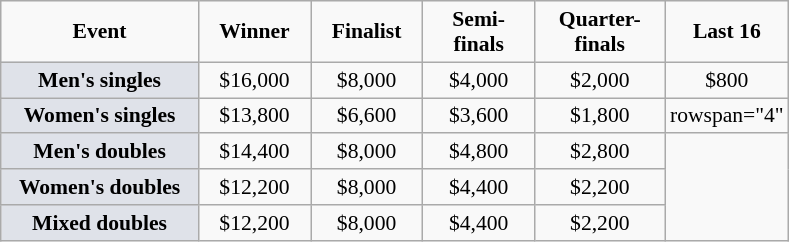<table class="wikitable" style="font-size:90%; text-align:center">
<tr>
<td width="125"><strong>Event</strong></td>
<td width="68"><strong>Winner</strong></td>
<td width="68"><strong>Finalist</strong></td>
<td width="68"><strong>Semi-finals</strong></td>
<td width="80"><strong>Quarter-finals</strong></td>
<td width="68"><strong>Last 16</strong></td>
</tr>
<tr>
<td bgcolor="#dfe2e9"><strong>Men's singles</strong></td>
<td>$16,000</td>
<td>$8,000</td>
<td>$4,000</td>
<td>$2,000</td>
<td>$800</td>
</tr>
<tr>
<td bgcolor="#dfe2e9"><strong>Women's singles</strong></td>
<td>$13,800</td>
<td>$6,600</td>
<td>$3,600</td>
<td>$1,800</td>
<td>rowspan="4" </td>
</tr>
<tr>
<td bgcolor="#dfe2e9"><strong>Men's doubles</strong></td>
<td>$14,400</td>
<td>$8,000</td>
<td>$4,800</td>
<td>$2,800</td>
</tr>
<tr>
<td bgcolor="#dfe2e9"><strong>Women's doubles</strong></td>
<td>$12,200</td>
<td>$8,000</td>
<td>$4,400</td>
<td>$2,200</td>
</tr>
<tr>
<td bgcolor="#dfe2e9"><strong>Mixed doubles</strong></td>
<td>$12,200</td>
<td>$8,000</td>
<td>$4,400</td>
<td>$2,200</td>
</tr>
</table>
